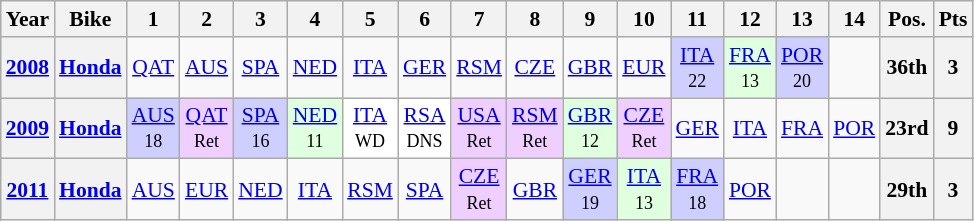<table class="wikitable" style="text-align:center; font-size:90%">
<tr>
<th>Year</th>
<th>Bike</th>
<th>1</th>
<th>2</th>
<th>3</th>
<th>4</th>
<th>5</th>
<th>6</th>
<th>7</th>
<th>8</th>
<th>9</th>
<th>10</th>
<th>11</th>
<th>12</th>
<th>13</th>
<th>14</th>
<th>Pos.</th>
<th>Pts</th>
</tr>
<tr>
<th><a href='#'>2008</a></th>
<th><a href='#'>Honda</a></th>
<td><a href='#'>QAT</a></td>
<td><a href='#'>AUS</a></td>
<td><a href='#'>SPA</a></td>
<td><a href='#'>NED</a></td>
<td><a href='#'>ITA</a></td>
<td><a href='#'>GER</a></td>
<td><a href='#'>RSM</a></td>
<td><a href='#'>CZE</a></td>
<td><a href='#'>GBR</a></td>
<td><a href='#'>EUR</a></td>
<td style="background:#CFCFFF;"><a href='#'>ITA</a><br><small>22</small></td>
<td style="background:#DFFFDF;"><a href='#'>FRA</a><br><small>13</small></td>
<td style="background:#CFCFFF;"><a href='#'>POR</a><br><small>20</small></td>
<td></td>
<th>36th</th>
<th>3</th>
</tr>
<tr>
<th><a href='#'>2009</a></th>
<th><a href='#'>Honda</a></th>
<td style="background:#CFCFFF;"><a href='#'>AUS</a><br><small>18</small></td>
<td style="background:#EFCFFF;"><a href='#'>QAT</a><br><small>Ret</small></td>
<td style="background:#CFCFFF;"><a href='#'>SPA</a><br><small>16</small></td>
<td style="background:#DFFFDF;"><a href='#'>NED</a><br><small>11</small></td>
<td style="background:#FFFFFF;"><a href='#'>ITA</a><br><small>WD</small></td>
<td style="background:#FFFFFF;"><a href='#'>RSA</a><br><small>DNS</small></td>
<td style="background:#EFCFFF;"><a href='#'>USA</a><br><small>Ret</small></td>
<td style="background:#EFCFFF;"><a href='#'>RSM</a><br><small>Ret</small></td>
<td style="background:#DFFFDF;"><a href='#'>GBR</a><br><small>12</small></td>
<td style="background:#EFCFFF;"><a href='#'>CZE</a><br><small>Ret</small></td>
<td><a href='#'>GER</a></td>
<td><a href='#'>ITA</a></td>
<td><a href='#'>FRA</a></td>
<td><a href='#'>POR</a></td>
<th>23rd</th>
<th>9</th>
</tr>
<tr>
<th><a href='#'>2011</a></th>
<th><a href='#'>Honda</a></th>
<td><a href='#'>AUS</a></td>
<td><a href='#'>EUR</a></td>
<td><a href='#'>NED</a></td>
<td><a href='#'>ITA</a></td>
<td><a href='#'>RSM</a></td>
<td><a href='#'>SPA</a></td>
<td style="background:#EFCFFF;"><a href='#'>CZE</a><br><small>Ret</small></td>
<td><a href='#'>GBR</a></td>
<td style="background:#CFCFFF;"><a href='#'>GER</a><br><small>19</small></td>
<td style="background:#DFFFDF;"><a href='#'>ITA</a><br><small>13</small></td>
<td style="background:#CFCFFF;"><a href='#'>FRA</a><br><small>18</small></td>
<td><a href='#'>POR</a></td>
<td></td>
<td></td>
<th>29th</th>
<th>3</th>
</tr>
</table>
